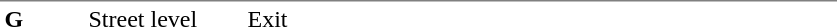<table table border=0 cellspacing=0 cellpadding=3>
<tr>
<td style="border-top:solid 1px gray;" width=50 valign=top><strong>G</strong></td>
<td style="border-top:solid 1px gray;" width=100 valign=top>Street level</td>
<td style="border-top:solid 1px gray;" width=390 valign=top>Exit</td>
</tr>
</table>
